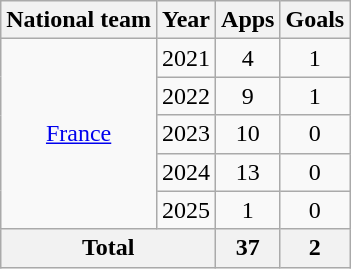<table class="wikitable" style="text-align: center;">
<tr>
<th>National team</th>
<th>Year</th>
<th>Apps</th>
<th>Goals</th>
</tr>
<tr>
<td rowspan="5"><a href='#'>France</a></td>
<td>2021</td>
<td>4</td>
<td>1</td>
</tr>
<tr>
<td>2022</td>
<td>9</td>
<td>1</td>
</tr>
<tr>
<td>2023</td>
<td>10</td>
<td>0</td>
</tr>
<tr>
<td>2024</td>
<td>13</td>
<td>0</td>
</tr>
<tr>
<td>2025</td>
<td>1</td>
<td>0</td>
</tr>
<tr>
<th colspan="2">Total</th>
<th>37</th>
<th>2</th>
</tr>
</table>
